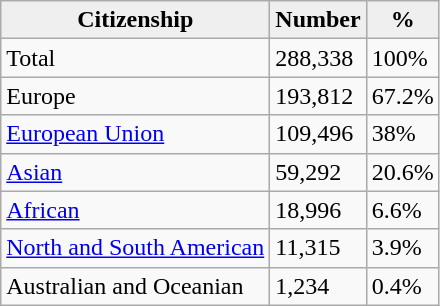<table class="wikitable">
<tr>
<th style="background:#efefef;">Citizenship</th>
<th style="background:#efefef;">Number</th>
<th style="background:#efefef;">%</th>
</tr>
<tr>
<td>Total</td>
<td>288,338</td>
<td>100%</td>
</tr>
<tr>
<td>Europe</td>
<td>193,812</td>
<td>67.2%</td>
</tr>
<tr>
<td><a href='#'>European Union</a></td>
<td>109,496</td>
<td>38%</td>
</tr>
<tr>
<td><a href='#'>Asian</a></td>
<td>59,292</td>
<td>20.6%</td>
</tr>
<tr>
<td><a href='#'>African</a></td>
<td>18,996</td>
<td>6.6%</td>
</tr>
<tr>
<td><a href='#'>North and South American</a></td>
<td>11,315</td>
<td>3.9%</td>
</tr>
<tr>
<td>Australian and Oceanian</td>
<td>1,234</td>
<td>0.4%</td>
</tr>
</table>
